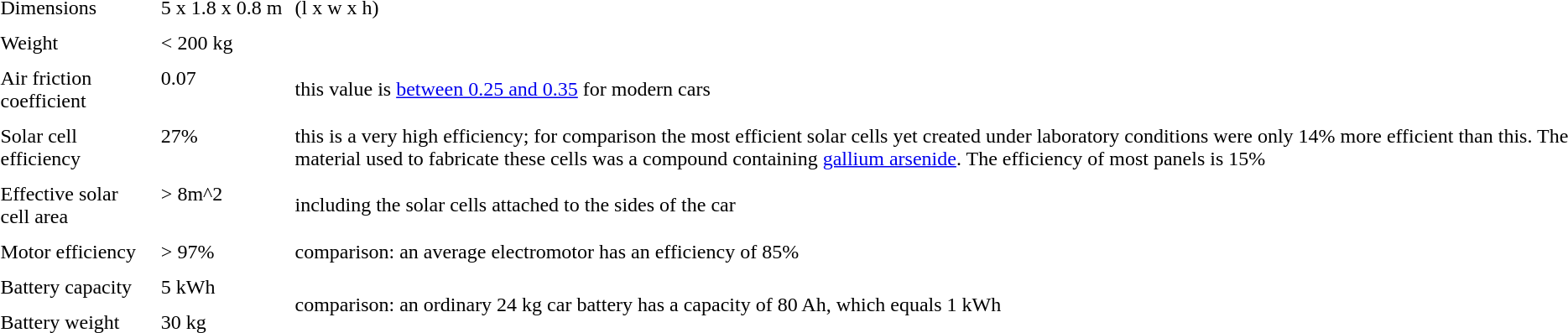<table cellspacing=0 cellpadding="5px" border=0>
<tr>
<td>Dimensions</td>
<td>5 x 1.8 x 0.8 m</td>
<td>(l x w x h)</td>
</tr>
<tr>
<td>Weight</td>
<td>< 200 kg</td>
</tr>
<tr>
<td valign=top>Air friction coefficient</td>
<td valign=top>0.07</td>
<td>this value is <a href='#'>between 0.25 and 0.35</a> for modern cars</td>
</tr>
<tr>
<td valign=top>Solar cell efficiency</td>
<td valign=top> 27%</td>
<td>this is a very high efficiency; for comparison the most efficient solar cells yet created under laboratory conditions were only 14% more efficient than this. The material used to fabricate these cells was a compound containing <a href='#'>gallium arsenide</a>. The efficiency of most panels is 15%</td>
</tr>
<tr>
<td valign=top>Effective solar cell area</td>
<td valign=top>> 8m^2</td>
<td>including the solar cells attached to the sides of the car</td>
</tr>
<tr>
<td valign=top>Motor efficiency</td>
<td valign=top>> 97%</td>
<td>comparison: an average electromotor has an efficiency of 85%</td>
</tr>
<tr>
<td>Battery capacity</td>
<td>5 kWh</td>
<td rowspan=2>comparison: an ordinary 24 kg car battery has a capacity of 80 Ah, which equals 1 kWh</td>
</tr>
<tr>
<td>Battery weight</td>
<td>30 kg</td>
</tr>
</table>
